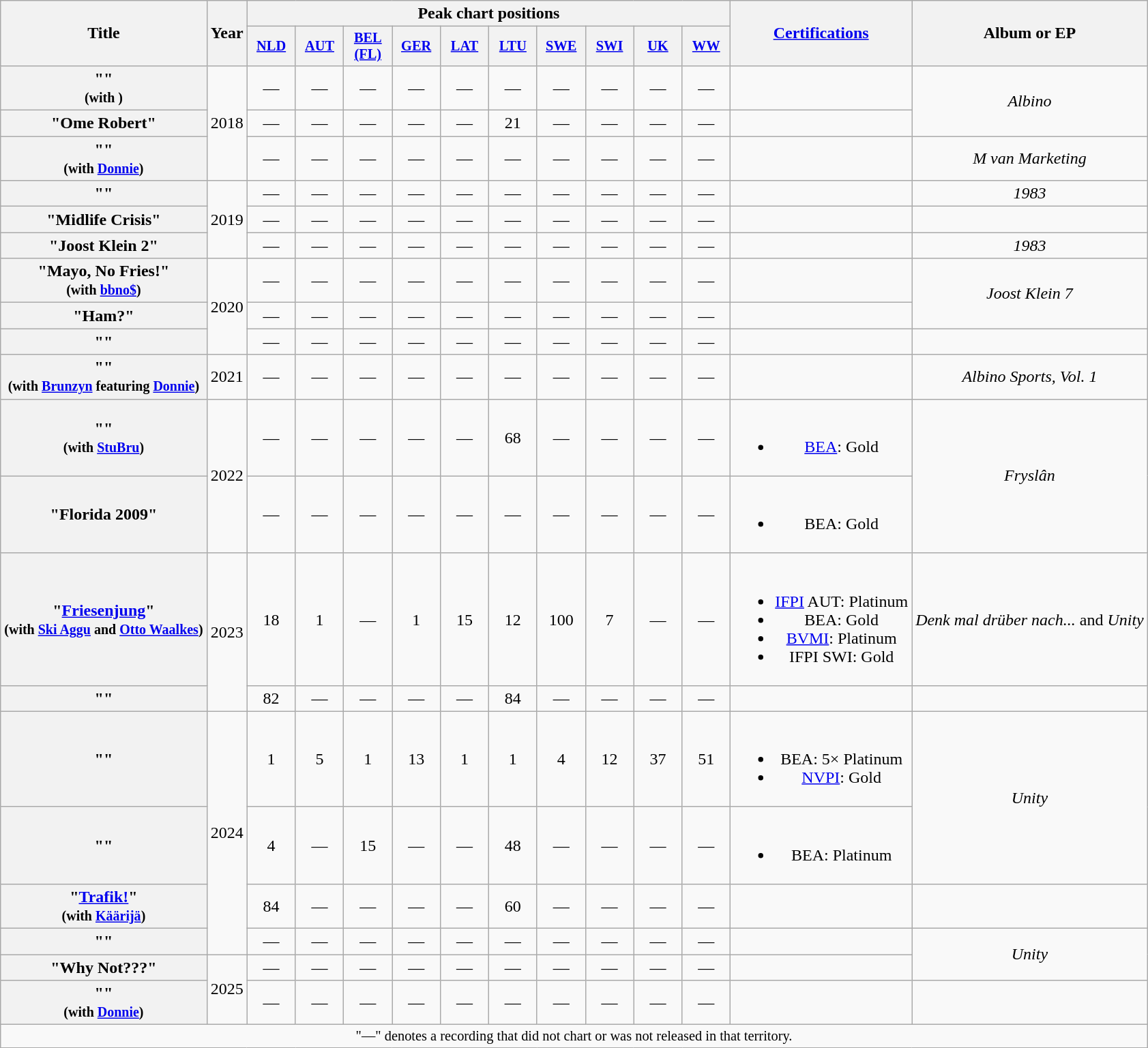<table class="wikitable plainrowheaders" style="text-align:center;">
<tr>
<th scope="col" rowspan="2">Title</th>
<th scope="col" rowspan="2">Year</th>
<th scope="col" colspan="10">Peak chart positions</th>
<th scope="col" rowspan="2"><a href='#'>Certifications</a></th>
<th scope="col" rowspan="2">Album or EP</th>
</tr>
<tr>
<th scope="col" style="width:3em;font-size:85%;"><a href='#'>NLD</a><br></th>
<th scope="col" style="width:3em;font-size:85%;"><a href='#'>AUT</a><br></th>
<th scope="col" style="width:3em;font-size:85%;"><a href='#'>BEL<br>(FL)</a><br></th>
<th scope="col" style="width:3em;font-size:85%;"><a href='#'>GER</a><br></th>
<th scope="col" style="width:3em;font-size:85%;"><a href='#'>LAT</a><br></th>
<th scope="col" style="width:3em;font-size:85%;"><a href='#'>LTU</a><br></th>
<th scope="col" style="width:3em;font-size:85%;"><a href='#'>SWE</a><br></th>
<th scope="col" style="width:3em;font-size:85%;"><a href='#'>SWI</a><br></th>
<th scope="col" style="width:3em;font-size:85%;"><a href='#'>UK</a><br></th>
<th scope="col" style="width:3em;font-size:85%;"><a href='#'>WW</a><br></th>
</tr>
<tr>
<th scope="row">""<br><small>(with )</small></th>
<td rowspan="3">2018</td>
<td>—</td>
<td>—</td>
<td>—</td>
<td>—</td>
<td>—</td>
<td>—</td>
<td>—</td>
<td>—</td>
<td>—</td>
<td>—</td>
<td></td>
<td rowspan="2"><em>Albino</em></td>
</tr>
<tr>
<th scope="row">"Ome Robert"</th>
<td>—</td>
<td>—</td>
<td>—</td>
<td>—</td>
<td>—</td>
<td>21</td>
<td>—</td>
<td>—</td>
<td>—</td>
<td>—</td>
<td></td>
</tr>
<tr>
<th scope="row">""<br><small>(with <a href='#'>Donnie</a>)</small></th>
<td>—</td>
<td>—</td>
<td>—</td>
<td>—</td>
<td>—</td>
<td>—</td>
<td>—</td>
<td>—</td>
<td>—</td>
<td>—</td>
<td></td>
<td><em>M van Marketing</em></td>
</tr>
<tr>
<th scope="row">""</th>
<td rowspan="3">2019</td>
<td>—</td>
<td>—</td>
<td>—</td>
<td>—</td>
<td>—</td>
<td>—</td>
<td>—</td>
<td>—</td>
<td>—</td>
<td>—</td>
<td></td>
<td><em>1983</em></td>
</tr>
<tr>
<th scope="row">"Midlife Crisis"</th>
<td>—</td>
<td>—</td>
<td>—</td>
<td>—</td>
<td>—</td>
<td>—</td>
<td>—</td>
<td>—</td>
<td>—</td>
<td>—</td>
<td></td>
<td></td>
</tr>
<tr>
<th scope="row">"Joost Klein 2"</th>
<td>—</td>
<td>—</td>
<td>—</td>
<td>—</td>
<td>—</td>
<td>—</td>
<td>—</td>
<td>—</td>
<td>—</td>
<td>—</td>
<td></td>
<td><em>1983</em></td>
</tr>
<tr>
<th scope="row">"Mayo, No Fries!"<br><small>(with <a href='#'>bbno$</a>)</small></th>
<td rowspan="3">2020</td>
<td>—</td>
<td>—</td>
<td>—</td>
<td>—</td>
<td>—</td>
<td>—</td>
<td>—</td>
<td>—</td>
<td>—</td>
<td>—</td>
<td></td>
<td rowspan="2"><em>Joost Klein 7</em></td>
</tr>
<tr>
<th scope="row">"Ham?"</th>
<td>—</td>
<td>—</td>
<td>—</td>
<td>—</td>
<td>—</td>
<td>—</td>
<td>—</td>
<td>—</td>
<td>—</td>
<td>—</td>
<td></td>
</tr>
<tr>
<th scope="row">""</th>
<td>—</td>
<td>—</td>
<td>—</td>
<td>—</td>
<td>—</td>
<td>—</td>
<td>—</td>
<td>—</td>
<td>—</td>
<td>—</td>
<td></td>
<td></td>
</tr>
<tr>
<th scope="row">""<br><small>(with <a href='#'>Brunzyn</a> featuring <a href='#'>Donnie</a>)</small></th>
<td>2021</td>
<td>—</td>
<td>—</td>
<td>—</td>
<td>—</td>
<td>—</td>
<td>—</td>
<td>—</td>
<td>—</td>
<td>—</td>
<td>—</td>
<td></td>
<td><em>Albino Sports, Vol. 1</em></td>
</tr>
<tr>
<th scope="row">""<br><small>(with <a href='#'>StuBru</a>)</small></th>
<td rowspan="2">2022</td>
<td>—</td>
<td>—</td>
<td>—</td>
<td>—</td>
<td>—</td>
<td>68</td>
<td>—</td>
<td>—</td>
<td>—</td>
<td>—</td>
<td><br><ul><li><a href='#'>BEA</a>: Gold</li></ul></td>
<td rowspan="2"><em>Fryslân</em></td>
</tr>
<tr>
<th scope="row">"Florida 2009"</th>
<td>—</td>
<td>—</td>
<td>—</td>
<td>—</td>
<td>—</td>
<td>—</td>
<td>—</td>
<td>—</td>
<td>—</td>
<td>—</td>
<td><br><ul><li>BEA: Gold</li></ul></td>
</tr>
<tr>
<th scope="row">"<a href='#'>Friesenjung</a>"<br><small>(with <a href='#'>Ski Aggu</a> and <a href='#'>Otto Waalkes</a>)</small></th>
<td rowspan="2">2023</td>
<td>18</td>
<td>1</td>
<td>—</td>
<td>1</td>
<td>15</td>
<td>12</td>
<td>100</td>
<td>7</td>
<td>—</td>
<td>—</td>
<td><br><ul><li><a href='#'>IFPI</a> AUT: Platinum</li><li>BEA: Gold</li><li><a href='#'>BVMI</a>: Platinum</li><li>IFPI SWI: Gold</li></ul></td>
<td><em>Denk mal drüber nach...</em> and <em>Unity</em></td>
</tr>
<tr>
<th scope="row">""</th>
<td>82</td>
<td>—</td>
<td>—</td>
<td>—</td>
<td>—</td>
<td>84</td>
<td>—</td>
<td>—</td>
<td>—</td>
<td>—</td>
<td></td>
<td></td>
</tr>
<tr>
<th scope="row">""</th>
<td rowspan="4">2024</td>
<td>1</td>
<td>5</td>
<td>1</td>
<td>13</td>
<td>1</td>
<td>1</td>
<td>4</td>
<td>12</td>
<td>37</td>
<td>51</td>
<td><br><ul><li>BEA: 5× Platinum</li><li><a href='#'>NVPI</a>: Gold</li></ul></td>
<td rowspan="2"><em>Unity</em></td>
</tr>
<tr>
<th scope="row">""</th>
<td>4</td>
<td>—</td>
<td>15</td>
<td>—</td>
<td>—</td>
<td>48</td>
<td>—</td>
<td>—</td>
<td>—</td>
<td>—</td>
<td><br><ul><li>BEA: Platinum</li></ul></td>
</tr>
<tr>
<th scope="row">"<a href='#'>Trafik!</a>" <br><small>(with <a href='#'>Käärijä</a>)</small></th>
<td>84</td>
<td>—</td>
<td>—</td>
<td>—</td>
<td>—</td>
<td>60</td>
<td>—</td>
<td>—</td>
<td>—</td>
<td>—</td>
<td></td>
<td></td>
</tr>
<tr>
<th scope="row">""</th>
<td>—</td>
<td>—</td>
<td>—</td>
<td>—</td>
<td>—</td>
<td>—</td>
<td>—</td>
<td>—</td>
<td>—</td>
<td>—</td>
<td></td>
<td rowspan="2"><em>Unity</em></td>
</tr>
<tr>
<th scope="row">"Why Not???"</th>
<td rowspan="2">2025</td>
<td>—</td>
<td>—</td>
<td>—</td>
<td>—</td>
<td>—</td>
<td>—</td>
<td>—</td>
<td>—</td>
<td>—</td>
<td>—</td>
<td></td>
</tr>
<tr>
<th scope="row">""<br><small>(with <a href='#'>Donnie</a>)</small></th>
<td>—</td>
<td>—</td>
<td>—</td>
<td>—</td>
<td>—</td>
<td>—</td>
<td>—</td>
<td>—</td>
<td>—</td>
<td>—</td>
<td></td>
<td></td>
</tr>
<tr>
<td colspan="14" style="font-size:85%">"—" denotes a recording that did not chart or was not released in that territory.</td>
</tr>
</table>
